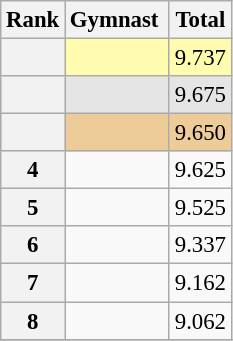<table class="wikitable sortable" style="text-align:center; font-size:95%">
<tr>
<th scope=col>Rank</th>
<th scope=col>Gymnast </th>
<th scope=col>Total</th>
</tr>
<tr bgcolor=fffcaf>
<th scope=row style="text-align:center"></th>
<td align=left> </td>
<td>9.737</td>
</tr>
<tr bgcolor=e5e5e5>
<th scope=row style="text-align:center"></th>
<td align=left> </td>
<td>9.675</td>
</tr>
<tr bgcolor=eecc99>
<th scope=row style="text-align:center"></th>
<td align=left> </td>
<td>9.650</td>
</tr>
<tr>
<th scope=row style="text-align:center">4</th>
<td align=left> </td>
<td>9.625</td>
</tr>
<tr>
<th scope=row style="text-align:center">5</th>
<td align=left> </td>
<td>9.525</td>
</tr>
<tr>
<th scope=row style="text-align:center">6</th>
<td align=left> </td>
<td>9.337</td>
</tr>
<tr>
<th scope=row style="text-align:center">7</th>
<td align=left> </td>
<td>9.162</td>
</tr>
<tr>
<th scope=row style="text-align:center">8</th>
<td align=left> </td>
<td>9.062</td>
</tr>
<tr>
</tr>
</table>
